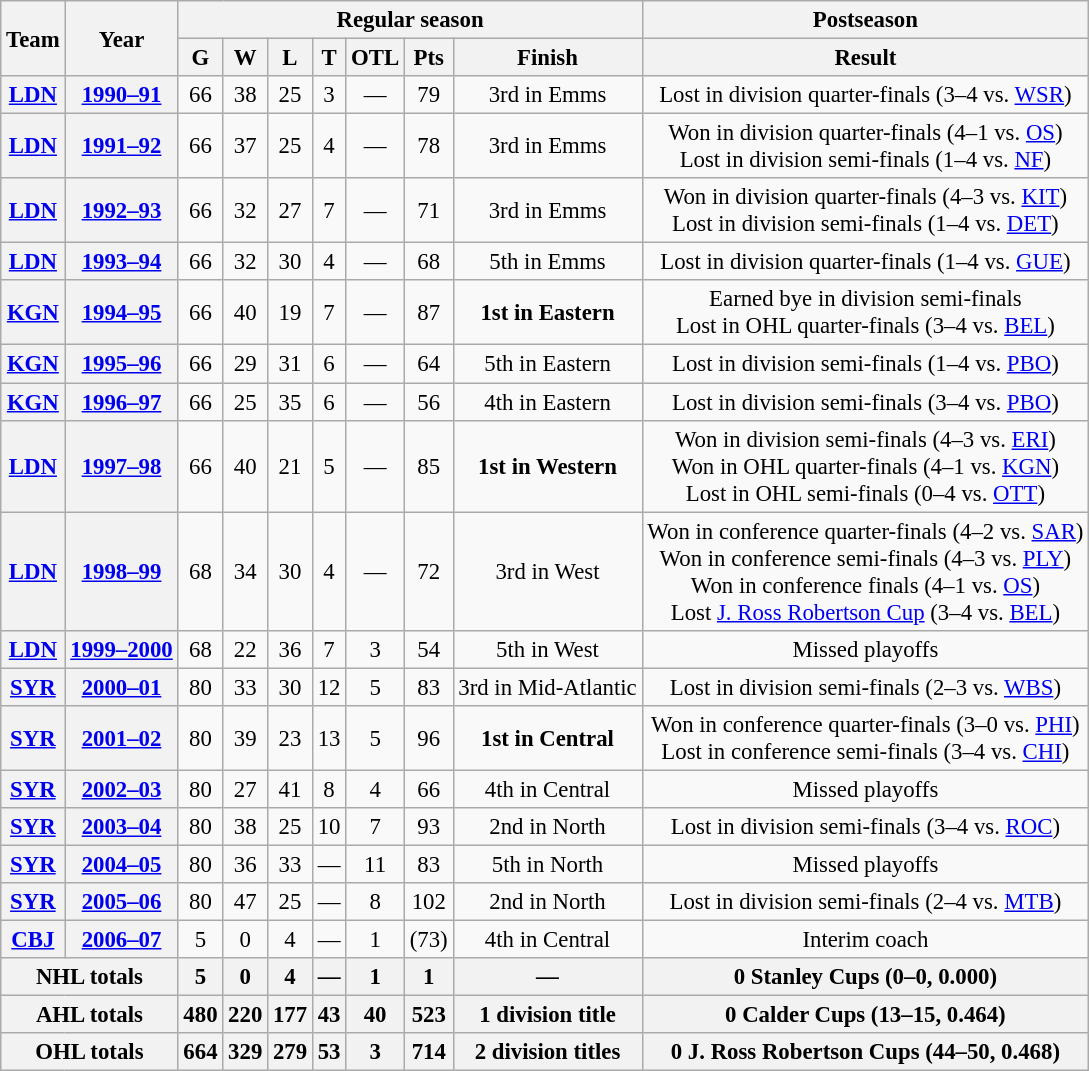<table class="wikitable" style="font-size: 95%; text-align:center;">
<tr>
<th rowspan="2">Team</th>
<th rowspan="2">Year</th>
<th colspan="7">Regular season</th>
<th colspan="1">Postseason</th>
</tr>
<tr>
<th>G</th>
<th>W</th>
<th>L</th>
<th>T</th>
<th>OTL</th>
<th>Pts</th>
<th>Finish</th>
<th>Result</th>
</tr>
<tr>
<th><a href='#'>LDN</a></th>
<th><a href='#'>1990–91</a></th>
<td>66</td>
<td>38</td>
<td>25</td>
<td>3</td>
<td>—</td>
<td>79</td>
<td>3rd in Emms</td>
<td>Lost in division quarter-finals (3–4 vs. <a href='#'>WSR</a>)</td>
</tr>
<tr>
<th><a href='#'>LDN</a></th>
<th><a href='#'>1991–92</a></th>
<td>66</td>
<td>37</td>
<td>25</td>
<td>4</td>
<td>—</td>
<td>78</td>
<td>3rd in Emms</td>
<td>Won in division quarter-finals (4–1 vs. <a href='#'>OS</a>) <br> Lost in division semi-finals (1–4 vs. <a href='#'>NF</a>)</td>
</tr>
<tr>
<th><a href='#'>LDN</a></th>
<th><a href='#'>1992–93</a></th>
<td>66</td>
<td>32</td>
<td>27</td>
<td>7</td>
<td>—</td>
<td>71</td>
<td>3rd in Emms</td>
<td>Won in division quarter-finals (4–3 vs. <a href='#'>KIT</a>) <br> Lost in division semi-finals (1–4 vs. <a href='#'>DET</a>)</td>
</tr>
<tr>
<th><a href='#'>LDN</a></th>
<th><a href='#'>1993–94</a></th>
<td>66</td>
<td>32</td>
<td>30</td>
<td>4</td>
<td>—</td>
<td>68</td>
<td>5th in Emms</td>
<td>Lost in division quarter-finals (1–4 vs. <a href='#'>GUE</a>)</td>
</tr>
<tr>
<th><a href='#'>KGN</a></th>
<th><a href='#'>1994–95</a></th>
<td>66</td>
<td>40</td>
<td>19</td>
<td>7</td>
<td>—</td>
<td>87</td>
<td><strong>1st in Eastern</strong></td>
<td>Earned bye in division semi-finals <br> Lost in OHL quarter-finals (3–4 vs. <a href='#'>BEL</a>)</td>
</tr>
<tr>
<th><a href='#'>KGN</a></th>
<th><a href='#'>1995–96</a></th>
<td>66</td>
<td>29</td>
<td>31</td>
<td>6</td>
<td>—</td>
<td>64</td>
<td>5th in Eastern</td>
<td>Lost in division semi-finals (1–4 vs. <a href='#'>PBO</a>)</td>
</tr>
<tr>
<th><a href='#'>KGN</a></th>
<th><a href='#'>1996–97</a></th>
<td>66</td>
<td>25</td>
<td>35</td>
<td>6</td>
<td>—</td>
<td>56</td>
<td>4th in Eastern</td>
<td>Lost in division semi-finals (3–4 vs. <a href='#'>PBO</a>)</td>
</tr>
<tr>
<th><a href='#'>LDN</a></th>
<th><a href='#'>1997–98</a></th>
<td>66</td>
<td>40</td>
<td>21</td>
<td>5</td>
<td>—</td>
<td>85</td>
<td><strong>1st in Western</strong></td>
<td>Won in division semi-finals (4–3 vs. <a href='#'>ERI</a>) <br> Won in OHL quarter-finals (4–1 vs. <a href='#'>KGN</a>) <br> Lost in OHL semi-finals (0–4 vs. <a href='#'>OTT</a>)</td>
</tr>
<tr>
<th><a href='#'>LDN</a></th>
<th><a href='#'>1998–99</a></th>
<td>68</td>
<td>34</td>
<td>30</td>
<td>4</td>
<td>—</td>
<td>72</td>
<td>3rd in West</td>
<td>Won in conference quarter-finals (4–2 vs. <a href='#'>SAR</a>) <br> Won in conference semi-finals (4–3 vs. <a href='#'>PLY</a>) <br> Won in conference finals (4–1 vs. <a href='#'>OS</a>) <br> Lost <a href='#'>J. Ross Robertson Cup</a> (3–4 vs. <a href='#'>BEL</a>)</td>
</tr>
<tr>
<th><a href='#'>LDN</a></th>
<th><a href='#'>1999–2000</a></th>
<td>68</td>
<td>22</td>
<td>36</td>
<td>7</td>
<td>3</td>
<td>54</td>
<td>5th in West</td>
<td>Missed playoffs</td>
</tr>
<tr>
<th><a href='#'>SYR</a></th>
<th><a href='#'>2000–01</a></th>
<td>80</td>
<td>33</td>
<td>30</td>
<td>12</td>
<td>5</td>
<td>83</td>
<td>3rd in Mid-Atlantic</td>
<td>Lost in division semi-finals (2–3 vs. <a href='#'>WBS</a>)</td>
</tr>
<tr>
<th><a href='#'>SYR</a></th>
<th><a href='#'>2001–02</a></th>
<td>80</td>
<td>39</td>
<td>23</td>
<td>13</td>
<td>5</td>
<td>96</td>
<td><strong>1st in Central</strong></td>
<td>Won in conference quarter-finals (3–0 vs. <a href='#'>PHI</a>) <br> Lost in conference semi-finals (3–4 vs. <a href='#'>CHI</a>)</td>
</tr>
<tr>
<th><a href='#'>SYR</a></th>
<th><a href='#'>2002–03</a></th>
<td>80</td>
<td>27</td>
<td>41</td>
<td>8</td>
<td>4</td>
<td>66</td>
<td>4th in Central</td>
<td>Missed playoffs</td>
</tr>
<tr>
<th><a href='#'>SYR</a></th>
<th><a href='#'>2003–04</a></th>
<td>80</td>
<td>38</td>
<td>25</td>
<td>10</td>
<td>7</td>
<td>93</td>
<td>2nd in North</td>
<td>Lost in division semi-finals (3–4 vs. <a href='#'>ROC</a>)</td>
</tr>
<tr>
<th><a href='#'>SYR</a></th>
<th><a href='#'>2004–05</a></th>
<td>80</td>
<td>36</td>
<td>33</td>
<td>—</td>
<td>11</td>
<td>83</td>
<td>5th in North</td>
<td>Missed playoffs</td>
</tr>
<tr>
<th><a href='#'>SYR</a></th>
<th><a href='#'>2005–06</a></th>
<td>80</td>
<td>47</td>
<td>25</td>
<td>—</td>
<td>8</td>
<td>102</td>
<td>2nd in North</td>
<td>Lost in division semi-finals (2–4 vs. <a href='#'>MTB</a>)</td>
</tr>
<tr>
<th><a href='#'>CBJ</a></th>
<th><a href='#'>2006–07</a></th>
<td>5</td>
<td>0</td>
<td>4</td>
<td>—</td>
<td>1</td>
<td>(73)</td>
<td>4th in Central</td>
<td>Interim coach</td>
</tr>
<tr>
<th colspan="2">NHL totals</th>
<th>5</th>
<th>0</th>
<th>4</th>
<th>—</th>
<th>1</th>
<th>1</th>
<th>—</th>
<th>0 Stanley Cups (0–0, 0.000)</th>
</tr>
<tr>
<th colspan="2">AHL totals</th>
<th>480</th>
<th>220</th>
<th>177</th>
<th>43</th>
<th>40</th>
<th>523</th>
<th>1 division title</th>
<th>0 Calder Cups (13–15, 0.464)</th>
</tr>
<tr>
<th colspan="2">OHL totals</th>
<th>664</th>
<th>329</th>
<th>279</th>
<th>53</th>
<th>3</th>
<th>714</th>
<th>2 division titles</th>
<th>0 J. Ross Robertson Cups (44–50, 0.468)</th>
</tr>
</table>
